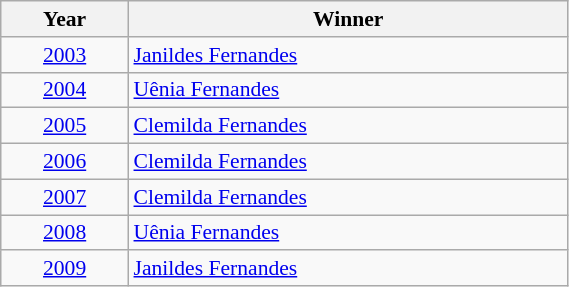<table class="wikitable sortable" style="font-size:90%" width="30%">
<tr>
<th>Year</th>
<th>Winner</th>
</tr>
<tr>
<td style="text-align:center;"><a href='#'>2003</a></td>
<td> <a href='#'>Janildes Fernandes</a></td>
</tr>
<tr>
<td style="text-align:center;"><a href='#'>2004</a></td>
<td> <a href='#'>Uênia Fernandes</a></td>
</tr>
<tr>
<td style="text-align:center;"><a href='#'>2005</a></td>
<td> <a href='#'>Clemilda Fernandes</a></td>
</tr>
<tr>
<td style="text-align:center;"><a href='#'>2006</a></td>
<td> <a href='#'>Clemilda Fernandes</a></td>
</tr>
<tr>
<td style="text-align:center;"><a href='#'>2007</a></td>
<td> <a href='#'>Clemilda Fernandes</a></td>
</tr>
<tr>
<td style="text-align:center;"><a href='#'>2008</a></td>
<td> <a href='#'>Uênia Fernandes</a></td>
</tr>
<tr>
<td style="text-align:center;"><a href='#'>2009</a></td>
<td> <a href='#'>Janildes Fernandes</a></td>
</tr>
</table>
